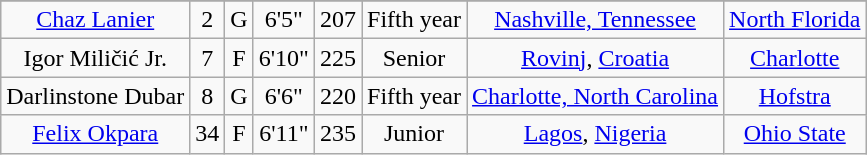<table class="wikitable sortable" style="text-align:center">
<tr align=center>
</tr>
<tr>
<td><a href='#'>Chaz Lanier</a></td>
<td>2</td>
<td>G</td>
<td>6'5"</td>
<td>207</td>
<td>Fifth year</td>
<td><a href='#'>Nashville, Tennessee</a></td>
<td><a href='#'>North Florida</a></td>
</tr>
<tr>
<td>Igor Miličić Jr.</td>
<td>7</td>
<td>F</td>
<td>6'10"</td>
<td>225</td>
<td>Senior</td>
<td><a href='#'>Rovinj</a>, <a href='#'>Croatia</a></td>
<td><a href='#'>Charlotte</a></td>
</tr>
<tr>
<td>Darlinstone Dubar</td>
<td>8</td>
<td>G</td>
<td>6'6"</td>
<td>220</td>
<td>Fifth year</td>
<td><a href='#'>Charlotte, North Carolina</a></td>
<td><a href='#'>Hofstra</a></td>
</tr>
<tr>
<td><a href='#'>Felix Okpara</a></td>
<td>34</td>
<td>F</td>
<td>6'11"</td>
<td>235</td>
<td>Junior</td>
<td><a href='#'>Lagos</a>, <a href='#'>Nigeria</a></td>
<td><a href='#'>Ohio State</a></td>
</tr>
</table>
